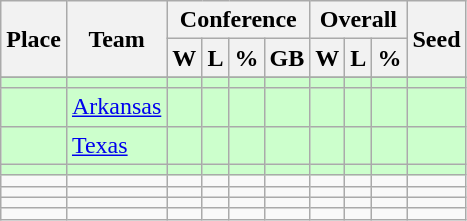<table class=wikitable>
<tr>
<th rowspan ="2">Place</th>
<th rowspan ="2">Team</th>
<th colspan = "4">Conference</th>
<th colspan ="3">Overall</th>
<th rowspan ="2">Seed</th>
</tr>
<tr>
<th>W</th>
<th>L</th>
<th>%</th>
<th>GB</th>
<th>W</th>
<th>L</th>
<th>%</th>
</tr>
<tr>
</tr>
<tr bgcolor=#ccffcc>
<td></td>
<td></td>
<td></td>
<td></td>
<td></td>
<td></td>
<td></td>
<td></td>
<td></td>
<td></td>
</tr>
<tr bgcolor=#ccffcc>
<td></td>
<td><a href='#'>Arkansas</a></td>
<td></td>
<td></td>
<td></td>
<td></td>
<td></td>
<td></td>
<td></td>
<td></td>
</tr>
<tr bgcolor=#ccffcc>
<td></td>
<td><a href='#'>Texas</a></td>
<td></td>
<td></td>
<td></td>
<td></td>
<td></td>
<td></td>
<td></td>
<td></td>
</tr>
<tr bgcolor=#ccffcc>
<td></td>
<td></td>
<td></td>
<td></td>
<td></td>
<td></td>
<td></td>
<td></td>
<td></td>
<td></td>
</tr>
<tr>
<td></td>
<td></td>
<td></td>
<td></td>
<td></td>
<td></td>
<td></td>
<td></td>
<td></td>
<td></td>
</tr>
<tr>
<td></td>
<td></td>
<td></td>
<td></td>
<td></td>
<td></td>
<td></td>
<td></td>
<td></td>
<td></td>
</tr>
<tr>
<td></td>
<td></td>
<td></td>
<td></td>
<td></td>
<td></td>
<td></td>
<td></td>
<td></td>
<td></td>
</tr>
<tr>
<td></td>
<td></td>
<td></td>
<td></td>
<td></td>
<td></td>
<td></td>
<td></td>
<td></td>
<td></td>
</tr>
</table>
